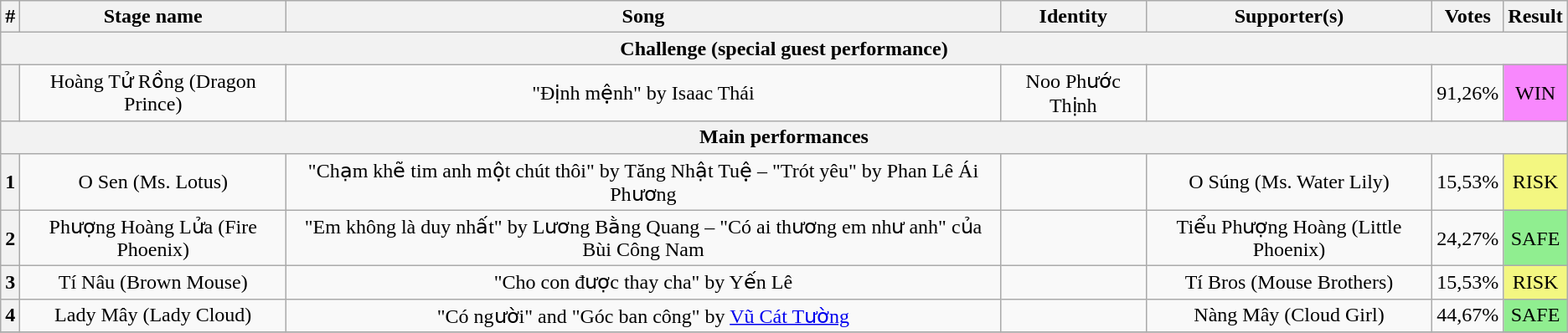<table class="wikitable plainrowheaders" style="text-align: center;">
<tr>
<th>#</th>
<th>Stage name</th>
<th>Song</th>
<th>Identity</th>
<th>Supporter(s)</th>
<th>Votes</th>
<th>Result</th>
</tr>
<tr>
<th colspan="7">Challenge (special guest performance)</th>
</tr>
<tr>
<th></th>
<td>Hoàng Tử Rồng (Dragon Prince)</td>
<td>"Định mệnh" by Isaac Thái</td>
<td>Noo Phước Thịnh</td>
<td></td>
<td>91,26%</td>
<td bgcolor="#F888FD">WIN</td>
</tr>
<tr>
<th colspan="7">Main performances</th>
</tr>
<tr>
<th>1</th>
<td>O Sen (Ms. Lotus)</td>
<td>"Chạm khẽ tim anh một chút thôi" by Tăng Nhật Tuệ – "Trót yêu" by Phan Lê Ái Phương</td>
<td></td>
<td>O Súng (Ms. Water Lily)</td>
<td>15,53%</td>
<td bgcolor="#F3F781">RISK</td>
</tr>
<tr>
<th>2</th>
<td>Phượng Hoàng Lửa (Fire Phoenix)</td>
<td>"Em không là duy nhất" by Lương Bằng Quang – "Có ai thương em như anh" của Bùi Công Nam</td>
<td></td>
<td>Tiểu Phượng Hoàng (Little Phoenix)</td>
<td>24,27%</td>
<td bgcolor=lightgreen>SAFE</td>
</tr>
<tr>
<th>3</th>
<td>Tí Nâu (Brown Mouse)</td>
<td>"Cho con được thay cha" by Yến Lê</td>
<td></td>
<td>Tí Bros (Mouse Brothers)</td>
<td>15,53%</td>
<td bgcolor="#F3F781">RISK</td>
</tr>
<tr>
<th>4</th>
<td>Lady Mây (Lady Cloud)</td>
<td>"Có người" and "Góc ban công" by <a href='#'>Vũ Cát Tường</a></td>
<td></td>
<td>Nàng Mây (Cloud Girl)</td>
<td>44,67%</td>
<td bgcolor=lightgreen>SAFE</td>
</tr>
<tr>
</tr>
</table>
